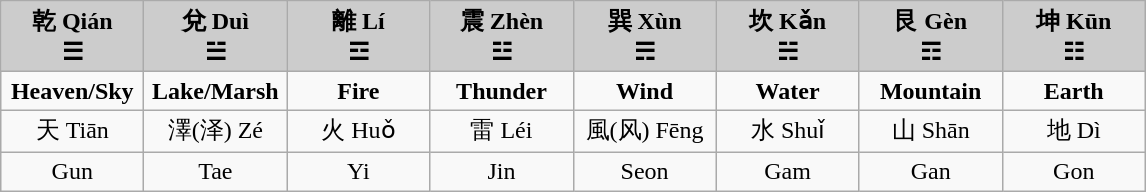<table class="wikitable" style="text-align:center;margin-bottom:2em;">
<tr>
<th style="width:5.5em;background-color:#CCCCCC">乾 Qián<br><span>☰</span></th>
<th style="width:5.5em;background-color:#CCCCCC">兌 Duì<br><span>☱</span></th>
<th style="width:5.5em;background-color:#CCCCCC">離 Lí<br><span>☲</span></th>
<th style="width:5.5em;background-color:#CCCCCC">震 Zhèn<br><span>☳</span></th>
<th style="width:5.5em;background-color:#CCCCCC">巽 Xùn<br><span>☴</span></th>
<th style="width:5.5em;background-color:#CCCCCC">坎 Kǎn<br><span>☵</span></th>
<th style="width:5.5em;background-color:#CCCCCC">艮 Gèn<br><span>☶</span></th>
<th style="width:5.5em;background-color:#CCCCCC">坤 Kūn<br><span>☷</span></th>
</tr>
<tr>
<td><strong>Heaven/Sky</strong></td>
<td><strong>Lake/Marsh</strong></td>
<td><strong>Fire</strong></td>
<td><strong>Thunder</strong></td>
<td><strong>Wind</strong></td>
<td><strong>Water</strong></td>
<td><strong>Mountain</strong></td>
<td><strong>Earth</strong></td>
</tr>
<tr>
<td><span>天 Tiān</span></td>
<td><span>澤(泽) Zé</span></td>
<td><span>火 Huǒ</span></td>
<td><span>雷 Léi</span></td>
<td><span>風(风) Fēng</span></td>
<td><span>水 Shuǐ</span></td>
<td><span>山 Shān</span></td>
<td><span>地 Dì</span></td>
</tr>
<tr>
<td>Gun</td>
<td>Tae</td>
<td>Yi</td>
<td>Jin</td>
<td>Seon</td>
<td>Gam</td>
<td>Gan</td>
<td>Gon</td>
</tr>
</table>
